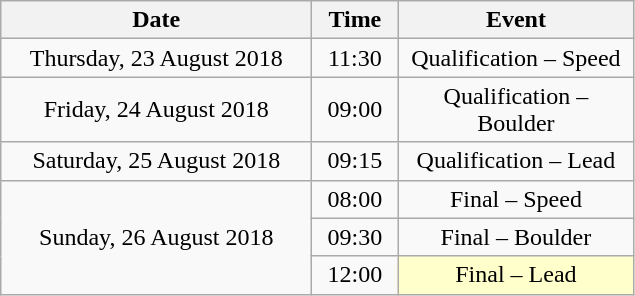<table class = "wikitable" style="text-align:center;">
<tr>
<th width=200>Date</th>
<th width=50>Time</th>
<th width=150>Event</th>
</tr>
<tr>
<td>Thursday, 23 August 2018</td>
<td>11:30</td>
<td>Qualification – Speed</td>
</tr>
<tr>
<td>Friday, 24 August 2018</td>
<td>09:00</td>
<td>Qualification – Boulder</td>
</tr>
<tr>
<td>Saturday, 25 August 2018</td>
<td>09:15</td>
<td>Qualification – Lead</td>
</tr>
<tr>
<td rowspan=3>Sunday, 26 August 2018</td>
<td>08:00</td>
<td>Final – Speed</td>
</tr>
<tr>
<td>09:30</td>
<td>Final – Boulder</td>
</tr>
<tr>
<td>12:00</td>
<td bgcolor=ffffcc>Final – Lead</td>
</tr>
</table>
